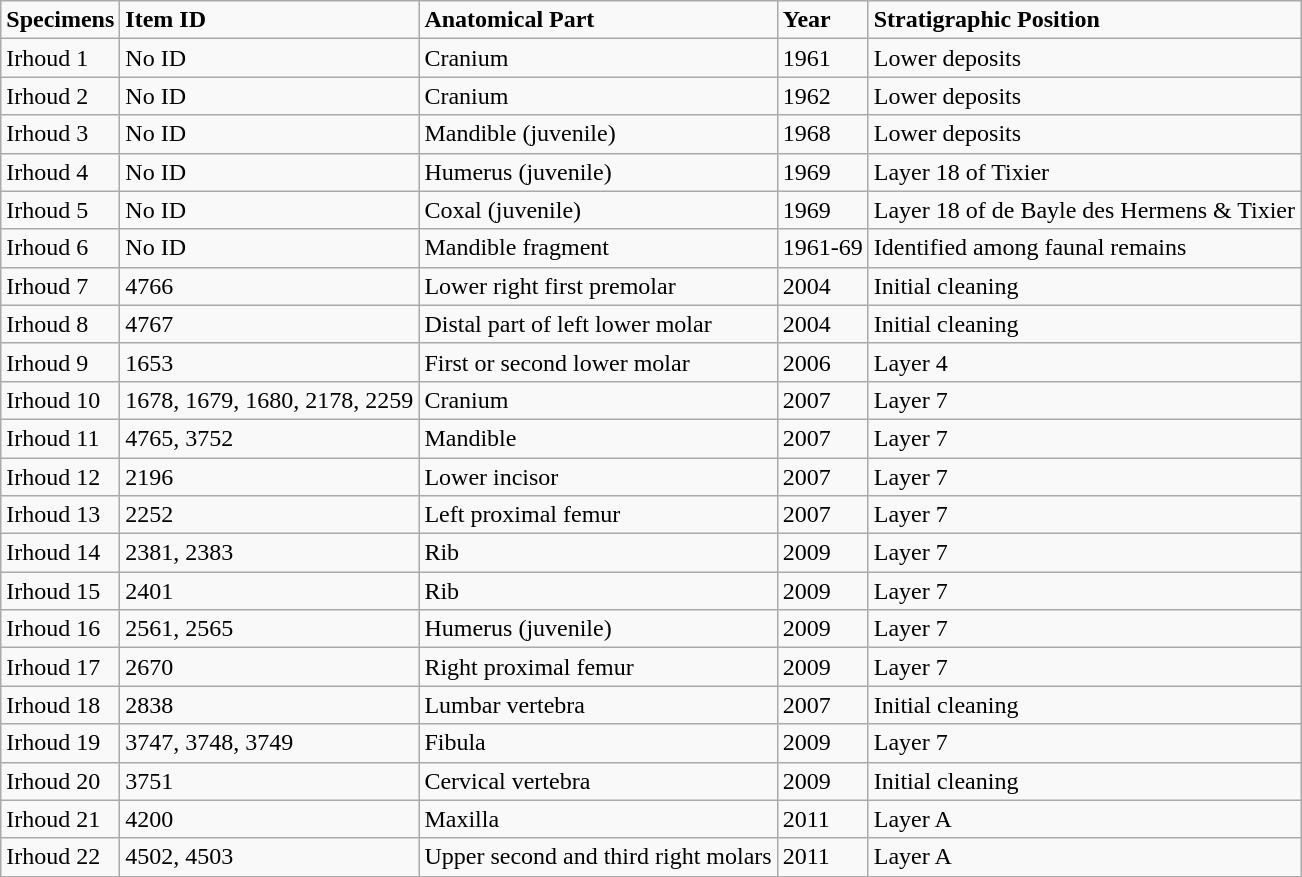<table class="wikitable">
<tr>
<td><strong>Specimens</strong></td>
<td><strong>Item ID</strong></td>
<td><strong>Anatomical Part</strong></td>
<td><strong>Year</strong></td>
<td><strong>Stratigraphic Position</strong></td>
</tr>
<tr>
<td>Irhoud 1</td>
<td>No ID</td>
<td>Cranium</td>
<td>1961</td>
<td>Lower deposits</td>
</tr>
<tr>
<td>Irhoud 2</td>
<td>No ID</td>
<td>Cranium</td>
<td>1962</td>
<td>Lower deposits</td>
</tr>
<tr>
<td>Irhoud 3</td>
<td>No ID</td>
<td>Mandible (juvenile)</td>
<td>1968</td>
<td>Lower deposits</td>
</tr>
<tr>
<td>Irhoud 4</td>
<td>No ID</td>
<td>Humerus (juvenile)</td>
<td>1969</td>
<td>Layer 18 of Tixier</td>
</tr>
<tr>
<td>Irhoud 5</td>
<td>No ID</td>
<td>Coxal (juvenile)</td>
<td>1969</td>
<td>Layer 18 of de Bayle des Hermens & Tixier</td>
</tr>
<tr>
<td>Irhoud 6</td>
<td>No ID</td>
<td>Mandible fragment</td>
<td>1961-69</td>
<td>Identified among faunal remains</td>
</tr>
<tr>
<td>Irhoud 7</td>
<td>4766</td>
<td>Lower right first premolar</td>
<td>2004</td>
<td>Initial cleaning</td>
</tr>
<tr>
<td>Irhoud 8</td>
<td>4767</td>
<td>Distal part of left lower molar</td>
<td>2004</td>
<td>Initial cleaning</td>
</tr>
<tr>
<td>Irhoud 9</td>
<td>1653</td>
<td>First or second lower molar</td>
<td>2006</td>
<td>Layer 4</td>
</tr>
<tr>
<td>Irhoud 10</td>
<td>1678, 1679, 1680, 2178, 2259</td>
<td>Cranium</td>
<td>2007</td>
<td>Layer 7</td>
</tr>
<tr>
<td>Irhoud 11</td>
<td>4765, 3752</td>
<td>Mandible</td>
<td>2007</td>
<td>Layer 7</td>
</tr>
<tr>
<td>Irhoud 12</td>
<td>2196</td>
<td>Lower incisor</td>
<td>2007</td>
<td>Layer 7</td>
</tr>
<tr>
<td>Irhoud 13</td>
<td>2252</td>
<td>Left proximal femur</td>
<td>2007</td>
<td>Layer 7</td>
</tr>
<tr>
<td>Irhoud 14</td>
<td>2381, 2383</td>
<td>Rib</td>
<td>2009</td>
<td>Layer 7</td>
</tr>
<tr>
<td>Irhoud 15</td>
<td>2401</td>
<td>Rib</td>
<td>2009</td>
<td>Layer 7</td>
</tr>
<tr>
<td>Irhoud 16</td>
<td>2561, 2565</td>
<td>Humerus (juvenile)</td>
<td>2009</td>
<td>Layer 7</td>
</tr>
<tr>
<td>Irhoud 17</td>
<td>2670</td>
<td>Right proximal femur</td>
<td>2009</td>
<td>Layer 7</td>
</tr>
<tr>
<td>Irhoud 18</td>
<td>2838</td>
<td>Lumbar vertebra</td>
<td>2007</td>
<td>Initial cleaning</td>
</tr>
<tr>
<td>Irhoud 19</td>
<td>3747, 3748, 3749</td>
<td>Fibula</td>
<td>2009</td>
<td>Layer 7</td>
</tr>
<tr>
<td>Irhoud 20</td>
<td>3751</td>
<td>Cervical vertebra</td>
<td>2009</td>
<td>Initial cleaning</td>
</tr>
<tr>
<td>Irhoud 21</td>
<td>4200</td>
<td>Maxilla</td>
<td>2011</td>
<td>Layer A</td>
</tr>
<tr>
<td>Irhoud 22</td>
<td>4502, 4503</td>
<td>Upper second and third right molars</td>
<td>2011</td>
<td>Layer A</td>
</tr>
</table>
